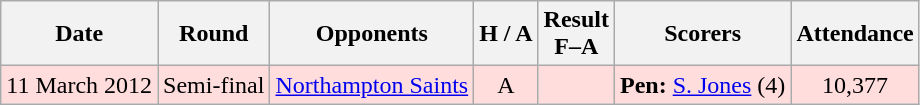<table class="wikitable" style="text-align:center">
<tr>
<th>Date</th>
<th>Round</th>
<th>Opponents</th>
<th>H / A</th>
<th>Result<br>F–A</th>
<th>Scorers</th>
<th>Attendance</th>
</tr>
<tr bgcolor="ffdddd">
<td>11 March 2012</td>
<td>Semi-final</td>
<td><a href='#'>Northampton Saints</a></td>
<td>A</td>
<td></td>
<td><strong>Pen:</strong> <a href='#'>S. Jones</a> (4)</td>
<td>10,377</td>
</tr>
</table>
